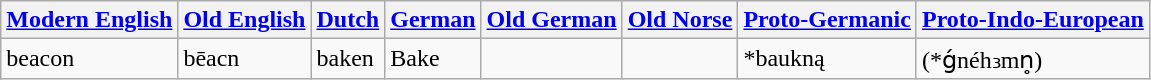<table class="wikitable">
<tr>
<th><a href='#'>Modern English</a></th>
<th><a href='#'>Old English</a></th>
<th><a href='#'>Dutch</a></th>
<th><a href='#'>German</a></th>
<th><a href='#'>Old German</a></th>
<th><a href='#'>Old Norse</a></th>
<th><a href='#'>Proto-Germanic</a></th>
<th><a href='#'>Proto-Indo-European</a></th>
</tr>
<tr>
<td>beacon</td>
<td>bēacn</td>
<td>baken</td>
<td>Bake</td>
<td></td>
<td></td>
<td>*baukną</td>
<td>(*ǵnéh₃mn̥)</td>
</tr>
</table>
